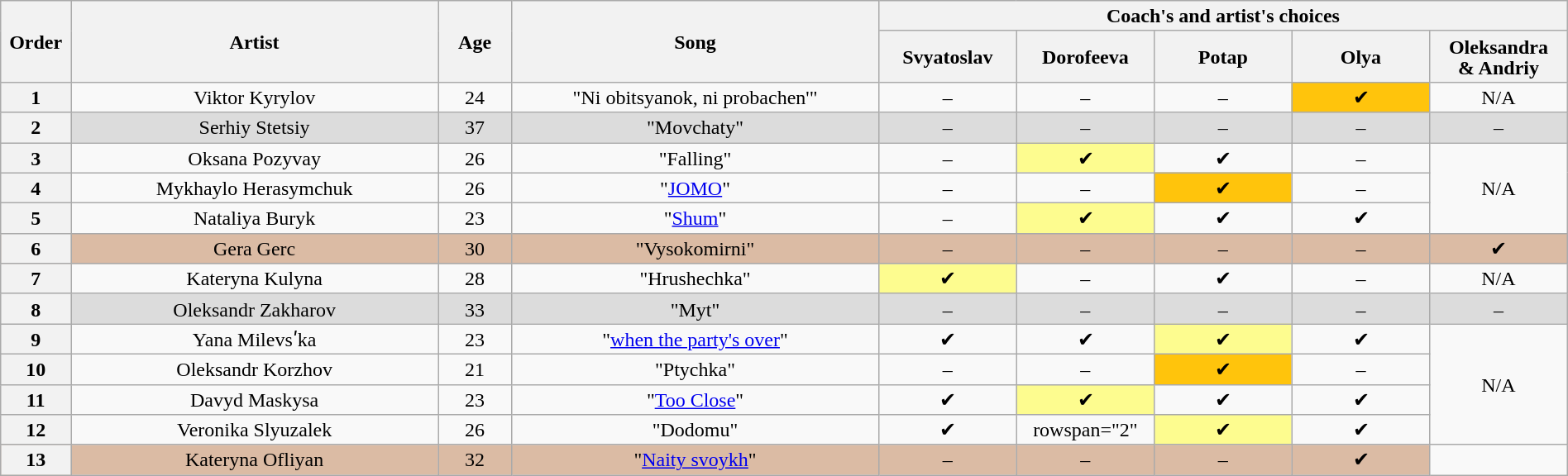<table class="wikitable" style="text-align:center; line-height:17px; width:100%">
<tr>
<th rowspan="2" scope="col" style="width:03%">Order</th>
<th rowspan="2" scope="col" style="width:20%">Artist</th>
<th rowspan="2" scope="col" style="width:04%">Age</th>
<th rowspan="2" scope="col" style="width:20%">Song</th>
<th colspan="5" scope="col" style="width:28%">Coach's and artist's choices</th>
</tr>
<tr>
<th style="width:7.5%">Svyatoslav</th>
<th style="width:7.5%">Dorofeeva</th>
<th style="width:7.5%">Potap</th>
<th style="width:7.5%">Olya</th>
<th style="width:7.5%">Oleksandra<br>& Andriy</th>
</tr>
<tr>
<th>1</th>
<td>Viktor Kyrylov</td>
<td>24</td>
<td>"Ni obitsyanok, ni probachen'"</td>
<td>–</td>
<td>–</td>
<td>–</td>
<td style="background:#ffc40c">✔</td>
<td>N/A</td>
</tr>
<tr style="background:#dcdcdc">
<th>2</th>
<td>Serhiy Stetsiy</td>
<td>37</td>
<td>"Movchaty"</td>
<td>–</td>
<td>–</td>
<td>–</td>
<td>–</td>
<td>–</td>
</tr>
<tr>
<th>3</th>
<td>Oksana Pozyvay</td>
<td>26</td>
<td>"Falling"</td>
<td>–</td>
<td style="background:#fdfc8f">✔</td>
<td>✔</td>
<td>–</td>
<td rowspan="3">N/A</td>
</tr>
<tr>
<th>4</th>
<td>Mykhaylo Herasymchuk</td>
<td>26</td>
<td>"<a href='#'>JOMO</a>"</td>
<td>–</td>
<td>–</td>
<td style="background:#ffc40c">✔</td>
<td>–</td>
</tr>
<tr>
<th>5</th>
<td>Nataliya Buryk</td>
<td>23</td>
<td>"<a href='#'>Shum</a>"</td>
<td>–</td>
<td style="background:#fdfc8f">✔</td>
<td>✔</td>
<td>✔</td>
</tr>
<tr style="background:#dbbba4">
<th>6</th>
<td>Gera Gerc</td>
<td>30</td>
<td>"Vysokomirni"</td>
<td>–</td>
<td>–</td>
<td>–</td>
<td>–</td>
<td>✔</td>
</tr>
<tr>
<th>7</th>
<td>Kateryna Kulyna</td>
<td>28</td>
<td>"Hrushechka"</td>
<td style="background:#fdfc8f">✔</td>
<td>–</td>
<td>✔</td>
<td>–</td>
<td>N/A</td>
</tr>
<tr style="background:#dcdcdc">
<th>8</th>
<td>Oleksandr Zakharov</td>
<td>33</td>
<td>"Myt"</td>
<td>–</td>
<td>–</td>
<td>–</td>
<td>–</td>
<td>–</td>
</tr>
<tr>
<th>9</th>
<td>Yana Milevsʹka</td>
<td>23</td>
<td>"<a href='#'>when the party's over</a>"</td>
<td>✔</td>
<td>✔</td>
<td style="background:#fdfc8f">✔</td>
<td>✔</td>
<td rowspan="4">N/A</td>
</tr>
<tr>
<th>10</th>
<td>Oleksandr Korzhov</td>
<td>21</td>
<td>"Ptychka"</td>
<td>–</td>
<td>–</td>
<td style="background:#ffc40c">✔</td>
<td>–</td>
</tr>
<tr>
<th>11</th>
<td>Davyd Maskysa</td>
<td>23</td>
<td>"<a href='#'>Too Close</a>"</td>
<td>✔</td>
<td style="background:#fdfc8f">✔</td>
<td>✔</td>
<td>✔</td>
</tr>
<tr>
<th>12</th>
<td>Veronika Slyuzalek</td>
<td>26</td>
<td>"Dodomu"</td>
<td>✔</td>
<td>rowspan="2" </td>
<td style="background:#fdfc8f">✔</td>
<td>✔</td>
</tr>
<tr style="background:#dbbba4">
<th>13</th>
<td>Kateryna Ofliyan</td>
<td>32</td>
<td>"<a href='#'>Naity svoykh</a>"</td>
<td>–</td>
<td>–</td>
<td>–</td>
<td>✔</td>
</tr>
</table>
